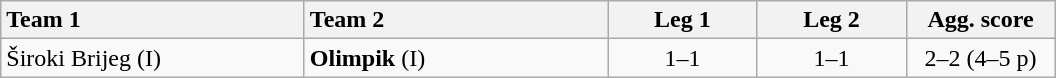<table class="wikitable">
<tr>
<th style="width:195px; text-align:left">Team 1</th>
<th style="width:195px; text-align:left">Team 2</th>
<th style="width:92px; text-align:center">Leg 1</th>
<th style="width:92px; text-align:center">Leg 2</th>
<th style="width:92px; text-align:center">Agg. score</th>
</tr>
<tr>
<td>Široki Brijeg (I)</td>
<td><strong>Olimpik</strong> (I)</td>
<td style="text-align:center">1–1</td>
<td style="text-align:center">1–1</td>
<td style="text-align:center">2–2 (4–5 p)</td>
</tr>
</table>
